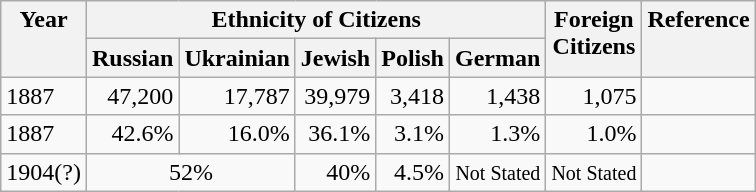<table class="wikitable">
<tr valign="top">
<th style="text-align:center;" rowspan="2">Year</th>
<th style="text-align:center;" colspan="5">Ethnicity of Citizens</th>
<th style="text-align:center;" rowspan="2">Foreign<br>Citizens</th>
<th style="text-align:center;" rowspan="2">Reference</th>
</tr>
<tr valign="top">
<th style="text-align:center;">Russian</th>
<th style="text-align:center;">Ukrainian</th>
<th style="text-align:center;">Jewish</th>
<th style="text-align:center;">Polish</th>
<th style="text-align:center;">German</th>
</tr>
<tr>
<td style="text-align:left;">1887</td>
<td style="text-align:right;">47,200</td>
<td style="text-align:right;">17,787</td>
<td style="text-align:right;">39,979</td>
<td style="text-align:right;">3,418</td>
<td style="text-align:right;">1,438</td>
<td style="text-align:right;">1,075</td>
<td></td>
</tr>
<tr>
<td style="text-align:left;">1887</td>
<td style="text-align:right;">42.6%</td>
<td style="text-align:right;">16.0%</td>
<td style="text-align:right;">36.1%</td>
<td style="text-align:right;">3.1%</td>
<td style="text-align:right;">1.3%</td>
<td style="text-align:right;">1.0%</td>
<td></td>
</tr>
<tr>
<td style="text-align:left;">1904(?)</td>
<td style="text-align:center;" colspan="2">52%</td>
<td style="text-align:right;">40%</td>
<td style="text-align:right;">4.5%</td>
<td style="text-align:right;"><small>Not Stated</small></td>
<td style="text-align:right;"><small>Not Stated</small></td>
<td></td>
</tr>
</table>
